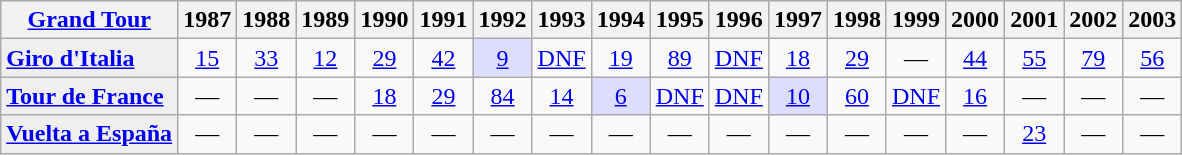<table class="wikitable">
<tr style="background:#EEE;">
<th><a href='#'>Grand Tour</a></th>
<th scope="col">1987</th>
<th scope="col">1988</th>
<th scope="col">1989</th>
<th scope="col">1990</th>
<th scope="col">1991</th>
<th scope="col">1992</th>
<th scope="col">1993</th>
<th scope="col">1994</th>
<th scope="col">1995</th>
<th scope="col">1996</th>
<th scope="col">1997</th>
<th scope="col">1998</th>
<th scope="col">1999</th>
<th scope="col">2000</th>
<th scope="col">2001</th>
<th scope="col">2002</th>
<th scope="col">2003</th>
</tr>
<tr style="text-align:center;">
<td style="text-align:left; background:#EFEFEF;"> <strong><a href='#'>Giro d'Italia</a></strong></td>
<td><a href='#'>15</a></td>
<td><a href='#'>33</a></td>
<td><a href='#'>12</a></td>
<td><a href='#'>29</a></td>
<td><a href='#'>42</a></td>
<td style="text-align:center; background:#ddf;"><a href='#'>9</a></td>
<td><a href='#'>DNF</a></td>
<td><a href='#'>19</a></td>
<td><a href='#'>89</a></td>
<td><a href='#'>DNF</a></td>
<td><a href='#'>18</a></td>
<td><a href='#'>29</a></td>
<td>—</td>
<td><a href='#'>44</a></td>
<td><a href='#'>55</a></td>
<td><a href='#'>79</a></td>
<td><a href='#'>56</a></td>
</tr>
<tr style="text-align:center;">
<td style="text-align:left; background:#EFEFEF;"> <strong><a href='#'>Tour de France</a></strong></td>
<td>—</td>
<td>—</td>
<td>—</td>
<td><a href='#'>18</a></td>
<td><a href='#'>29</a></td>
<td><a href='#'>84</a></td>
<td><a href='#'>14</a></td>
<td style="background:#ddf;"><a href='#'>6</a></td>
<td><a href='#'>DNF</a></td>
<td><a href='#'>DNF</a></td>
<td style="background:#ddf;"><a href='#'>10</a></td>
<td><a href='#'>60</a></td>
<td><a href='#'>DNF</a></td>
<td><a href='#'>16</a></td>
<td>—</td>
<td>—</td>
<td>—</td>
</tr>
<tr style="text-align:center;">
<td style="text-align:left; background:#EFEFEF;"> <strong><a href='#'>Vuelta a España</a></strong></td>
<td>—</td>
<td>—</td>
<td>—</td>
<td>—</td>
<td>—</td>
<td>—</td>
<td>—</td>
<td>—</td>
<td>—</td>
<td>—</td>
<td>—</td>
<td>—</td>
<td>—</td>
<td>—</td>
<td><a href='#'>23</a></td>
<td>—</td>
<td>—</td>
</tr>
</table>
